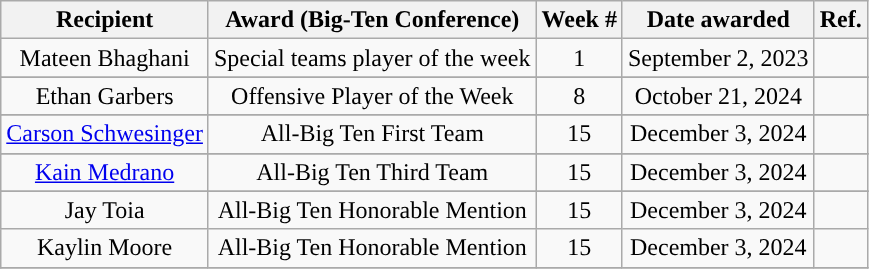<table class="wikitable sortable" style="text-align:center">
<tr>
<th>Recipient</th>
<th>Award (Big-Ten Conference)</th>
<th>Week #</th>
<th>Date awarded</th>
<th>Ref.</th>
</tr>
<tr>
<td>Mateen Bhaghani</td>
<td>Special teams player of the week</td>
<td>1</td>
<td>September 2, 2023</td>
<td></td>
</tr>
<tr>
</tr>
<tr>
<td>Ethan Garbers</td>
<td>Offensive Player of the Week</td>
<td>8</td>
<td>October 21, 2024</td>
<td></td>
</tr>
<tr>
</tr>
<tr>
<td><a href='#'>Carson Schwesinger</a></td>
<td>All-Big Ten First Team</td>
<td>15</td>
<td>December 3, 2024</td>
<td></td>
</tr>
<tr>
</tr>
<tr>
<td><a href='#'>Kain Medrano</a></td>
<td>All-Big Ten Third Team</td>
<td>15</td>
<td>December 3, 2024</td>
<td></td>
</tr>
<tr>
</tr>
<tr>
<td>Jay Toia</td>
<td>All-Big Ten Honorable Mention</td>
<td>15</td>
<td>December 3, 2024</td>
<td></td>
</tr>
<tr |->
<td>Kaylin Moore</td>
<td>All-Big Ten Honorable Mention</td>
<td>15</td>
<td>December 3, 2024</td>
<td></td>
</tr>
<tr>
</tr>
</table>
